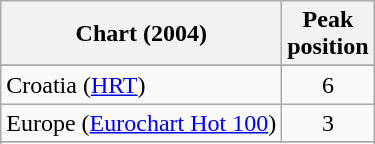<table class="wikitable sortable">
<tr>
<th>Chart (2004)</th>
<th>Peak<br>position</th>
</tr>
<tr>
</tr>
<tr>
</tr>
<tr>
</tr>
<tr>
<td>Croatia (<a href='#'>HRT</a>)</td>
<td align="center">6</td>
</tr>
<tr>
<td>Europe (<a href='#'>Eurochart Hot 100</a>)</td>
<td align="center">3</td>
</tr>
<tr>
</tr>
<tr>
</tr>
<tr>
</tr>
<tr>
</tr>
<tr>
</tr>
<tr>
</tr>
<tr>
</tr>
<tr>
</tr>
</table>
